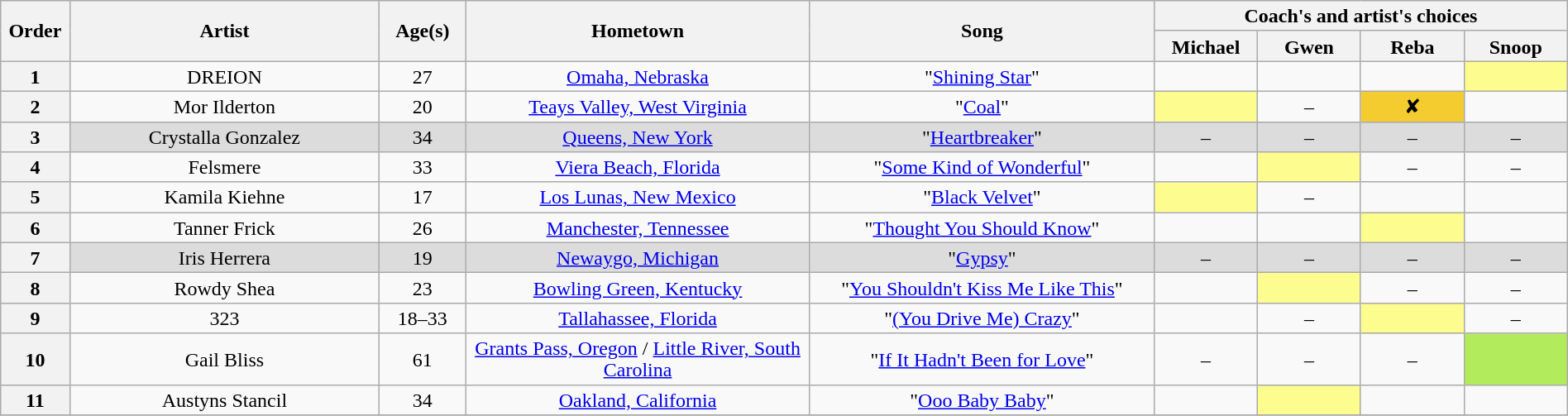<table class="wikitable" style="text-align:center; line-height:17px; width:100%">
<tr>
<th scope="col" rowspan="2" style="width:04%">Order</th>
<th scope="col" rowspan="2" style="width:18%">Artist</th>
<th scope="col" rowspan="2" style="width:05%">Age(s)</th>
<th scope="col" rowspan="2" style="width:20%">Hometown</th>
<th scope="col" rowspan="2" style="width:20%">Song</th>
<th scope="col" colspan="4" style="width:24%">Coach's and artist's choices</th>
</tr>
<tr>
<th style="width:06%">Michael</th>
<th style="width:06%">Gwen</th>
<th style="width:06%">Reba</th>
<th style="width:06%">Snoop</th>
</tr>
<tr>
<th>1</th>
<td>DREION</td>
<td>27</td>
<td><a href='#'>Omaha, Nebraska</a></td>
<td>"<a href='#'>Shining Star</a>"</td>
<td><em></em></td>
<td><em></em></td>
<td><em></em></td>
<td style="background:#fdfc8f"><em></em></td>
</tr>
<tr>
<th>2</th>
<td>Mor Ilderton</td>
<td>20</td>
<td><a href='#'>Teays Valley, West Virginia</a></td>
<td>"<a href='#'>Coal</a>"</td>
<td style="background:#fdfc8f"><em></em></td>
<td>–</td>
<td style="background:#F4CC30">✘</td>
<td><em></em></td>
</tr>
<tr bgcolor=#DCDCDC>
<th>3</th>
<td>Crystalla Gonzalez</td>
<td>34</td>
<td><a href='#'>Queens, New York</a></td>
<td>"<a href='#'>Heartbreaker</a>"</td>
<td>–</td>
<td>–</td>
<td>–</td>
<td>–</td>
</tr>
<tr>
<th>4</th>
<td>Felsmere</td>
<td>33</td>
<td><a href='#'>Viera Beach, Florida</a></td>
<td>"<a href='#'>Some Kind of Wonderful</a>"</td>
<td><em></em></td>
<td style="background:#fdfc8f"><em></em></td>
<td>–</td>
<td>–</td>
</tr>
<tr>
<th>5</th>
<td>Kamila Kiehne</td>
<td>17</td>
<td><a href='#'>Los Lunas, New Mexico</a></td>
<td>"<a href='#'>Black Velvet</a>"</td>
<td style="background:#fdfc8f"><em></em></td>
<td>–</td>
<td><em></em></td>
<td><em></em></td>
</tr>
<tr>
<th>6</th>
<td>Tanner Frick</td>
<td>26</td>
<td><a href='#'>Manchester, Tennessee</a></td>
<td>"<a href='#'>Thought You Should Know</a>"</td>
<td><em></em></td>
<td><em></em></td>
<td style="background:#fdfc8f"><em></em></td>
<td><em></em></td>
</tr>
<tr bgcolor=#DCDCDC>
<th>7</th>
<td>Iris Herrera</td>
<td>19</td>
<td><a href='#'>Newaygo, Michigan</a></td>
<td>"<a href='#'>Gypsy</a>"</td>
<td>–</td>
<td>–</td>
<td>–</td>
<td>–</td>
</tr>
<tr>
<th>8</th>
<td>Rowdy Shea</td>
<td>23</td>
<td><a href='#'>Bowling Green, Kentucky</a></td>
<td>"<a href='#'>You Shouldn't Kiss Me Like This</a>"</td>
<td><em></em></td>
<td style="background:#fdfc8f"><em></em></td>
<td>–</td>
<td>–</td>
</tr>
<tr>
<th>9</th>
<td>323<br></td>
<td>18–33</td>
<td><a href='#'>Tallahassee, Florida</a></td>
<td>"<a href='#'>(You Drive Me) Crazy</a>"</td>
<td><em></em></td>
<td>–</td>
<td style="background:#fdfc8f"><em></em></td>
<td>–</td>
</tr>
<tr>
<th>10</th>
<td>Gail Bliss</td>
<td>61</td>
<td><a href='#'>Grants Pass, Oregon</a> / <a href='#'>Little River, South Carolina</a></td>
<td>"<a href='#'>If It Hadn't Been for Love</a>"</td>
<td>–</td>
<td>–</td>
<td>–</td>
<td style="background:#B2EC5D"><em></em></td>
</tr>
<tr>
<th>11</th>
<td>Austyns Stancil</td>
<td>34</td>
<td><a href='#'>Oakland, California</a></td>
<td>"<a href='#'>Ooo Baby Baby</a>"</td>
<td><em></em></td>
<td style="background:#fdfc8f"><em></em></td>
<td><em></em></td>
<td><em></em></td>
</tr>
<tr>
</tr>
</table>
